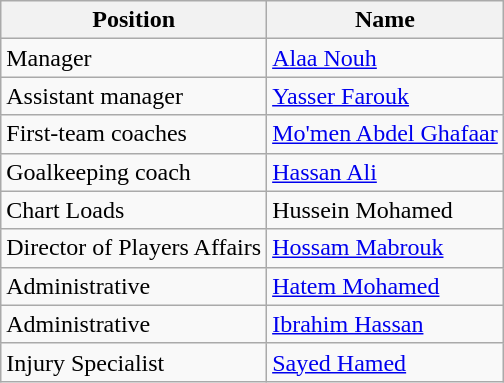<table class="wikitable">
<tr>
<th>Position</th>
<th>Name</th>
</tr>
<tr>
<td>Manager</td>
<td> <a href='#'>Alaa Nouh</a></td>
</tr>
<tr>
<td>Assistant manager</td>
<td> <a href='#'>Yasser Farouk</a></td>
</tr>
<tr>
<td>First-team coaches</td>
<td> <a href='#'>Mo'men Abdel Ghafaar</a></td>
</tr>
<tr>
<td>Goalkeeping coach</td>
<td> <a href='#'>Hassan Ali</a></td>
</tr>
<tr>
<td>Chart Loads</td>
<td> Hussein Mohamed</td>
</tr>
<tr>
<td>Director of Players Affairs</td>
<td> <a href='#'>Hossam Mabrouk</a></td>
</tr>
<tr>
<td>Administrative</td>
<td> <a href='#'>Hatem Mohamed</a></td>
</tr>
<tr>
<td>Administrative</td>
<td> <a href='#'>Ibrahim Hassan</a></td>
</tr>
<tr>
<td>Injury Specialist</td>
<td> <a href='#'>Sayed Hamed</a></td>
</tr>
</table>
